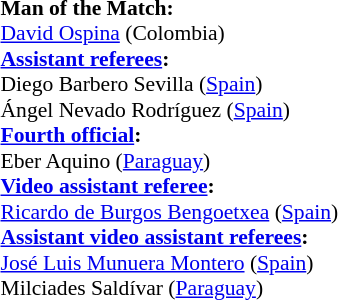<table width=50% style="font-size:90%">
<tr>
<td><br><strong>Man of the Match:</strong>
<br><a href='#'>David Ospina</a> (Colombia)<br><strong><a href='#'>Assistant referees</a>:</strong>
<br>Diego Barbero Sevilla (<a href='#'>Spain</a>)
<br>Ángel Nevado Rodríguez (<a href='#'>Spain</a>)
<br><strong><a href='#'>Fourth official</a>:</strong>
<br>Eber Aquino (<a href='#'>Paraguay</a>)
<br><strong><a href='#'>Video assistant referee</a>:</strong>
<br><a href='#'>Ricardo de Burgos Bengoetxea</a> (<a href='#'>Spain</a>)
<br><strong><a href='#'>Assistant video assistant referees</a>:</strong>
<br><a href='#'>José Luis Munuera Montero</a> (<a href='#'>Spain</a>)
<br>Milciades Saldívar (<a href='#'>Paraguay</a>)</td>
</tr>
</table>
